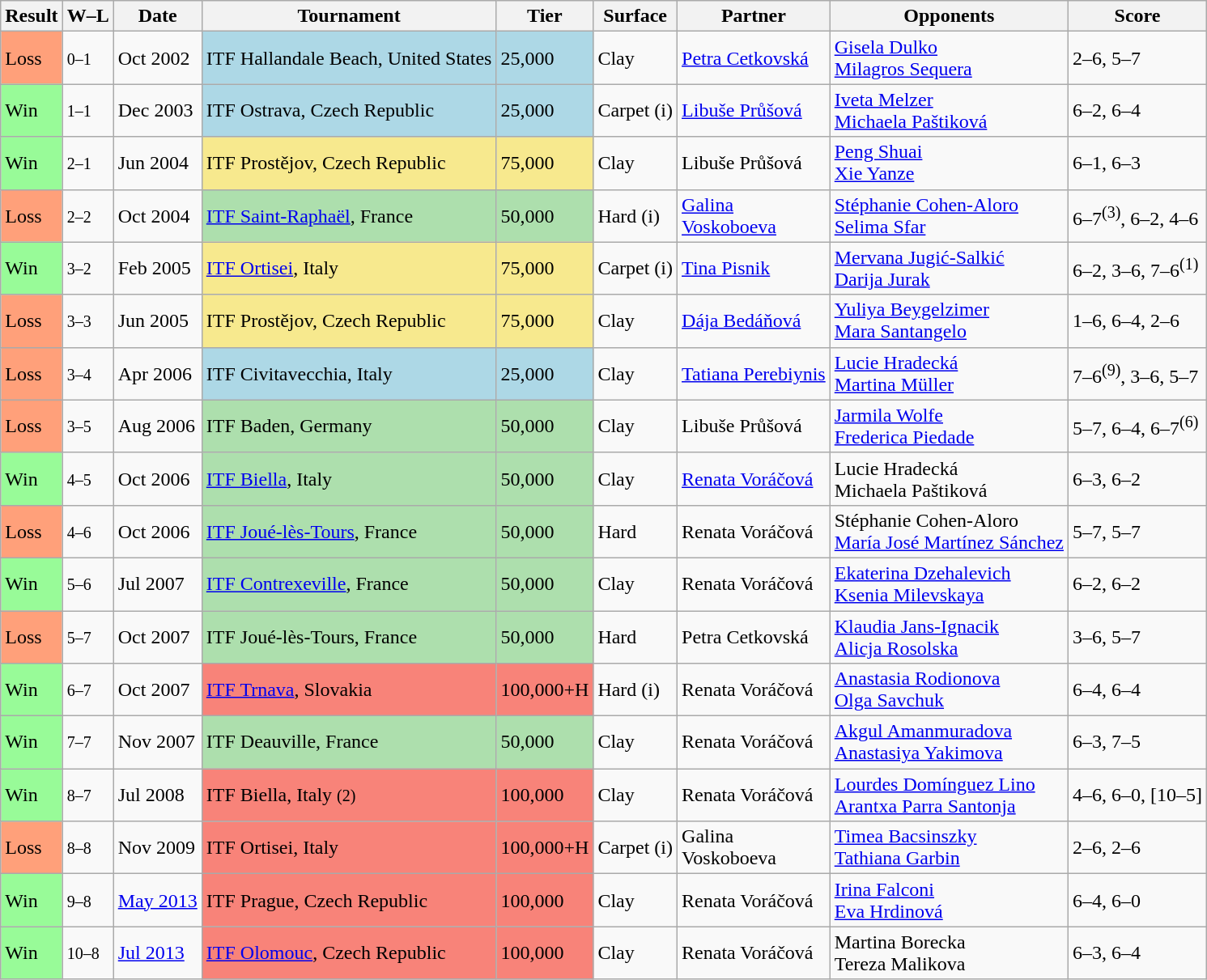<table class="wikitable sortable nowrap">
<tr>
<th>Result</th>
<th class="unsortable">W–L</th>
<th>Date</th>
<th>Tournament</th>
<th>Tier</th>
<th>Surface</th>
<th>Partner</th>
<th>Opponents</th>
<th class="unsortable">Score</th>
</tr>
<tr>
<td style=background:#ffa07a>Loss</td>
<td><small>0–1</small></td>
<td>Oct 2002</td>
<td style=background:lightblue>ITF Hallandale Beach, United States</td>
<td style=background:lightblue>25,000</td>
<td>Clay</td>
<td> <a href='#'>Petra Cetkovská</a></td>
<td> <a href='#'>Gisela Dulko</a> <br>  <a href='#'>Milagros Sequera</a></td>
<td>2–6, 5–7</td>
</tr>
<tr>
<td bgcolor=98FB98>Win</td>
<td><small>1–1</small></td>
<td>Dec 2003</td>
<td style=background:lightblue>ITF Ostrava, Czech Republic</td>
<td style=background:lightblue>25,000</td>
<td>Carpet (i)</td>
<td> <a href='#'>Libuše Průšová</a></td>
<td> <a href='#'>Iveta Melzer</a> <br>  <a href='#'>Michaela Paštiková</a></td>
<td>6–2, 6–4</td>
</tr>
<tr>
<td bgcolor=98FB98>Win</td>
<td><small>2–1</small></td>
<td>Jun 2004</td>
<td style=background:#f7e98e>ITF Prostějov, Czech Republic</td>
<td style=background:#f7e98e>75,000</td>
<td>Clay</td>
<td> Libuše Průšová</td>
<td> <a href='#'>Peng Shuai</a> <br>  <a href='#'>Xie Yanze</a></td>
<td>6–1, 6–3</td>
</tr>
<tr>
<td bgcolor=ffa07a>Loss</td>
<td><small>2–2</small></td>
<td>Oct 2004</td>
<td style=background:#addfad><a href='#'>ITF Saint-Raphaël</a>, France</td>
<td style=background:#addfad>50,000</td>
<td>Hard (i)</td>
<td> <a href='#'>Galina<br> Voskoboeva</a></td>
<td> <a href='#'>Stéphanie Cohen-Aloro</a> <br>  <a href='#'>Selima Sfar</a></td>
<td>6–7<sup>(3)</sup>, 6–2, 4–6</td>
</tr>
<tr>
<td bgcolor=98FB98>Win</td>
<td><small>3–2</small></td>
<td>Feb 2005</td>
<td style=background:#f7e98e><a href='#'>ITF Ortisei</a>, Italy</td>
<td style=background:#f7e98e>75,000</td>
<td>Carpet (i)</td>
<td> <a href='#'>Tina Pisnik</a></td>
<td> <a href='#'>Mervana Jugić-Salkić</a> <br>  <a href='#'>Darija Jurak</a></td>
<td>6–2, 3–6, 7–6<sup>(1)</sup></td>
</tr>
<tr>
<td style=background:#ffa07a>Loss</td>
<td><small>3–3</small></td>
<td>Jun 2005</td>
<td style=background:#f7e98e>ITF Prostějov, Czech Republic</td>
<td style=background:#f7e98e>75,000</td>
<td>Clay</td>
<td> <a href='#'>Dája Bedáňová</a></td>
<td> <a href='#'>Yuliya Beygelzimer</a> <br>  <a href='#'>Mara Santangelo</a></td>
<td>1–6, 6–4, 2–6</td>
</tr>
<tr>
<td style=background:#ffa07a>Loss</td>
<td><small>3–4</small></td>
<td>Apr 2006</td>
<td bgcolor=lightblue>ITF Civitavecchia, Italy</td>
<td bgcolor=lightblue>25,000</td>
<td>Clay</td>
<td> <a href='#'>Tatiana Perebiynis</a></td>
<td> <a href='#'>Lucie Hradecká</a> <br>  <a href='#'>Martina Müller</a></td>
<td>7–6<sup>(9)</sup>, 3–6, 5–7</td>
</tr>
<tr>
<td style=background:#ffa07a>Loss</td>
<td><small>3–5</small></td>
<td>Aug 2006</td>
<td bgcolor=addfad>ITF Baden, Germany</td>
<td bgcolor=addfad>50,000</td>
<td>Clay</td>
<td> Libuše Průšová</td>
<td> <a href='#'>Jarmila Wolfe</a> <br>  <a href='#'>Frederica Piedade</a></td>
<td>5–7, 6–4, 6–7<sup>(6)</sup></td>
</tr>
<tr>
<td style=background:#98FB98>Win</td>
<td><small>4–5</small></td>
<td>Oct 2006</td>
<td bgcolor=addfad><a href='#'>ITF Biella</a>, Italy</td>
<td bgcolor=addfad>50,000</td>
<td>Clay</td>
<td> <a href='#'>Renata Voráčová</a></td>
<td> Lucie Hradecká <br>  Michaela Paštiková</td>
<td>6–3, 6–2</td>
</tr>
<tr>
<td style=background:#ffa07a>Loss</td>
<td><small>4–6</small></td>
<td>Oct 2006</td>
<td bgcolor=addfad><a href='#'>ITF Joué-lès-Tours</a>, France</td>
<td bgcolor=addfad>50,000</td>
<td>Hard</td>
<td> Renata Voráčová</td>
<td> Stéphanie Cohen-Aloro <br>  <a href='#'>María José Martínez Sánchez</a></td>
<td>5–7, 5–7</td>
</tr>
<tr>
<td style=background:#98FB98>Win</td>
<td><small>5–6</small></td>
<td>Jul 2007</td>
<td bgcolor=addfad><a href='#'>ITF Contrexeville</a>, France</td>
<td bgcolor=addfad>50,000</td>
<td>Clay</td>
<td> Renata Voráčová</td>
<td> <a href='#'>Ekaterina Dzehalevich</a> <br>  <a href='#'>Ksenia Milevskaya</a></td>
<td>6–2, 6–2</td>
</tr>
<tr>
<td style=background:#ffa07a>Loss</td>
<td><small>5–7</small></td>
<td>Oct 2007</td>
<td bgcolor=addfad>ITF Joué-lès-Tours, France</td>
<td bgcolor=addfad>50,000</td>
<td>Hard</td>
<td> Petra Cetkovská</td>
<td> <a href='#'>Klaudia Jans-Ignacik</a> <br>  <a href='#'>Alicja Rosolska</a></td>
<td>3–6, 5–7</td>
</tr>
<tr>
<td style=background:#98FB98>Win</td>
<td><small>6–7</small></td>
<td>Oct 2007</td>
<td bgcolor=f88379><a href='#'>ITF Trnava</a>, Slovakia</td>
<td bgcolor=f88379>100,000+H</td>
<td>Hard (i)</td>
<td> Renata Voráčová</td>
<td> <a href='#'>Anastasia Rodionova</a> <br>  <a href='#'>Olga Savchuk</a></td>
<td>6–4, 6–4</td>
</tr>
<tr>
<td style=background:#98FB98>Win</td>
<td><small>7–7</small></td>
<td>Nov 2007</td>
<td bgcolor=addfad>ITF Deauville, France</td>
<td bgcolor=addfad>50,000</td>
<td>Clay</td>
<td> Renata Voráčová</td>
<td> <a href='#'>Akgul Amanmuradova</a> <br>  <a href='#'>Anastasiya Yakimova</a></td>
<td>6–3, 7–5</td>
</tr>
<tr>
<td style=background:#98FB98>Win</td>
<td><small>8–7</small></td>
<td>Jul 2008</td>
<td bgcolor=f88379>ITF Biella, Italy <small>(2)</small></td>
<td bgcolor=f88379>100,000</td>
<td>Clay</td>
<td> Renata Voráčová</td>
<td> <a href='#'>Lourdes Domínguez Lino</a> <br>  <a href='#'>Arantxa Parra Santonja</a></td>
<td>4–6, 6–0, [10–5]</td>
</tr>
<tr>
<td style=background:#ffa07a>Loss</td>
<td><small>8–8</small></td>
<td>Nov 2009</td>
<td bgcolor=f88379>ITF Ortisei, Italy</td>
<td bgcolor=f88379>100,000+H</td>
<td>Carpet (i)</td>
<td> Galina<br> Voskoboeva</td>
<td> <a href='#'>Timea Bacsinszky</a> <br>  <a href='#'>Tathiana Garbin</a></td>
<td>2–6, 2–6</td>
</tr>
<tr>
<td style=background:#98FB98>Win</td>
<td><small>9–8</small></td>
<td><a href='#'>May 2013</a></td>
<td bgcolor=f88379>ITF Prague, Czech Republic</td>
<td bgcolor=f88379>100,000</td>
<td>Clay</td>
<td> Renata Voráčová</td>
<td> <a href='#'>Irina Falconi</a> <br>  <a href='#'>Eva Hrdinová</a></td>
<td>6–4, 6–0</td>
</tr>
<tr>
<td style=background:#98FB98>Win</td>
<td><small>10–8</small></td>
<td><a href='#'>Jul 2013</a></td>
<td bgcolor=f88379><a href='#'>ITF Olomouc</a>, Czech Republic</td>
<td bgcolor=f88379>100,000</td>
<td>Clay</td>
<td> Renata Voráčová</td>
<td> Martina Borecka <br>  Tereza Malikova</td>
<td>6–3, 6–4</td>
</tr>
</table>
